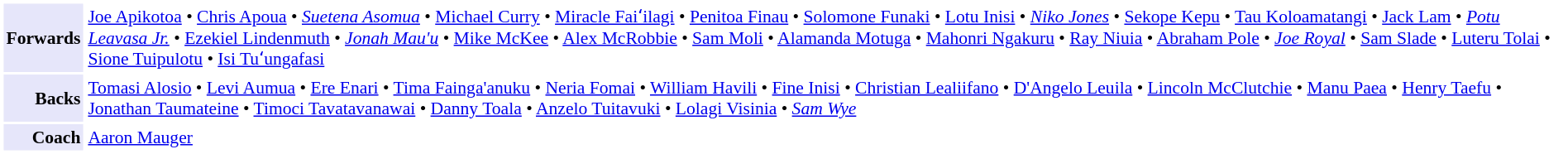<table cellpadding="2" style="border: 1px solid white; font-size:90%;">
<tr>
<td style="text-align:right;" bgcolor="lavender"><strong>Forwards</strong></td>
<td style="text-align:left;"><a href='#'>Joe Apikotoa</a> • <a href='#'>Chris Apoua</a> • <em><a href='#'>Suetena Asomua</a></em> • <a href='#'>Michael Curry</a> • <a href='#'>Miracle Faiʻilagi</a> • <a href='#'>Penitoa Finau</a> • <a href='#'>Solomone Funaki</a> • <a href='#'>Lotu Inisi</a> • <em><a href='#'>Niko Jones</a></em> • <a href='#'>Sekope Kepu</a> • <a href='#'>Tau Koloamatangi</a> • <a href='#'>Jack Lam</a> • <em><a href='#'>Potu Leavasa Jr.</a></em> • <a href='#'>Ezekiel Lindenmuth</a> • <em><a href='#'>Jonah Mau'u</a></em> • <a href='#'>Mike McKee</a> • <a href='#'>Alex McRobbie</a> • <a href='#'>Sam Moli</a> • <a href='#'>Alamanda Motuga</a> • <a href='#'>Mahonri Ngakuru</a> • <a href='#'>Ray Niuia</a> • <a href='#'>Abraham Pole</a> • <em><a href='#'>Joe Royal</a></em> • <a href='#'>Sam Slade</a> • <a href='#'>Luteru Tolai</a> • <a href='#'>Sione Tuipulotu</a> • <a href='#'>Isi Tuʻungafasi</a></td>
</tr>
<tr>
<td style="text-align:right;" bgcolor="lavender"><strong>Backs</strong></td>
<td style="text-align:left;"><a href='#'>Tomasi Alosio</a> • <a href='#'>Levi Aumua</a> • <a href='#'>Ere Enari</a> • <a href='#'>Tima Fainga'anuku</a> • <a href='#'>Neria Fomai</a> • <a href='#'>William Havili</a> • <a href='#'>Fine Inisi</a> • <a href='#'>Christian Lealiifano</a> • <a href='#'>D'Angelo Leuila</a> • <a href='#'>Lincoln McClutchie</a> • <a href='#'>Manu Paea</a> • <a href='#'>Henry Taefu</a> • <a href='#'>Jonathan Taumateine</a> • <a href='#'>Timoci Tavatavanawai</a> • <a href='#'>Danny Toala</a> • <a href='#'>Anzelo Tuitavuki</a> • <a href='#'>Lolagi Visinia</a> • <em><a href='#'>Sam Wye</a></em></td>
</tr>
<tr>
<td style="text-align:right;" bgcolor="lavender"><strong>Coach</strong></td>
<td style="text-align:left;"><a href='#'>Aaron Mauger</a></td>
</tr>
</table>
